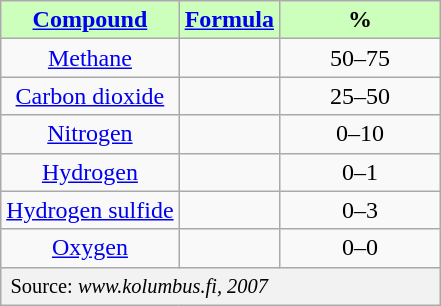<table class="wikitable floatright" style="text-align: center;">
<tr>
<th style="background-color: #cfb;"><a href='#'>Compound</a></th>
<th style="background-color: #cfb;"><a href='#'>Formula</a></th>
<th style="background-color: #cfb;" width=100>%</th>
</tr>
<tr>
<td><a href='#'>Methane</a></td>
<td></td>
<td>50–75</td>
</tr>
<tr>
<td><a href='#'>Carbon dioxide</a></td>
<td></td>
<td>25–50</td>
</tr>
<tr>
<td><a href='#'>Nitrogen</a></td>
<td></td>
<td>0–10</td>
</tr>
<tr>
<td><a href='#'>Hydrogen</a></td>
<td></td>
<td>0–1</td>
</tr>
<tr>
<td><a href='#'>Hydrogen sulfide</a></td>
<td></td>
<td>0–3</td>
</tr>
<tr>
<td><a href='#'>Oxygen</a></td>
<td></td>
<td>0–0</td>
</tr>
<tr>
<td colspan=3 style="font-size: 0.85em; padding: 4px 0 4px 6px; text-align: left; background-color: #f2f2f2;">Source: <em>www.kolumbus.fi, 2007</em></td>
</tr>
</table>
